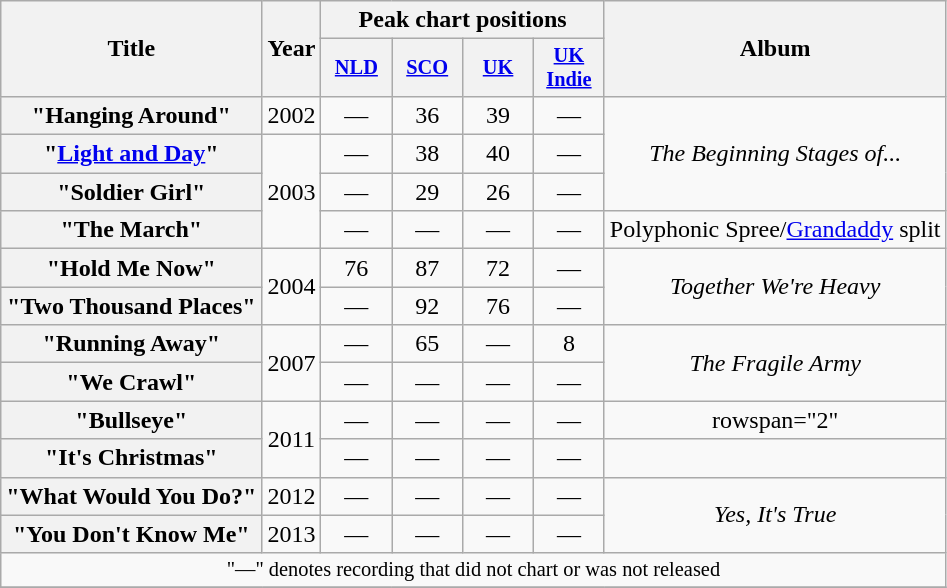<table class="wikitable plainrowheaders" style="text-align:center;">
<tr>
<th scope="col" rowspan="2">Title</th>
<th scope="col" rowspan="2">Year</th>
<th scope="col" colspan="4">Peak chart positions</th>
<th scope="col" rowspan="2">Album</th>
</tr>
<tr>
<th scope="col" style="width:3em;font-size:85%;"><a href='#'>NLD</a><br></th>
<th scope="col" style="width:3em;font-size:85%;"><a href='#'>SCO</a><br></th>
<th scope="col" style="width:3em;font-size:85%;"><a href='#'>UK</a><br></th>
<th scope="col" style="width:3em;font-size:85%;"><a href='#'>UK<br>Indie</a><br></th>
</tr>
<tr>
<th scope="row">"Hanging Around"</th>
<td>2002</td>
<td>—</td>
<td>36</td>
<td>39</td>
<td>—</td>
<td rowspan="3"><em>The Beginning Stages of...</em></td>
</tr>
<tr>
<th scope="row">"<a href='#'>Light and Day</a>"</th>
<td rowspan="3">2003</td>
<td>—</td>
<td>38</td>
<td>40</td>
<td>—</td>
</tr>
<tr>
<th scope="row">"Soldier Girl"</th>
<td>—</td>
<td>29</td>
<td>26</td>
<td>—</td>
</tr>
<tr>
<th scope="row">"The March"</th>
<td>—</td>
<td>—</td>
<td>—</td>
<td>—</td>
<td rowspan="1">Polyphonic Spree/<a href='#'>Grandaddy</a> split</td>
</tr>
<tr>
<th scope="row">"Hold Me Now"</th>
<td rowspan="2">2004</td>
<td>76</td>
<td>87</td>
<td>72</td>
<td>—</td>
<td rowspan="2"><em>Together We're Heavy</em></td>
</tr>
<tr>
<th scope="row">"Two Thousand Places"</th>
<td>—</td>
<td>92</td>
<td>76</td>
<td>—</td>
</tr>
<tr>
<th scope="row">"Running Away"</th>
<td rowspan="2">2007</td>
<td>—</td>
<td>65</td>
<td>—</td>
<td>8</td>
<td rowspan="2"><em>The Fragile Army</em></td>
</tr>
<tr>
<th scope="row">"We Crawl"</th>
<td>—</td>
<td>—</td>
<td>—</td>
<td>—</td>
</tr>
<tr>
<th scope="row">"Bullseye"</th>
<td rowspan="2">2011</td>
<td>—</td>
<td>—</td>
<td>—</td>
<td>—</td>
<td>rowspan="2" </td>
</tr>
<tr>
<th scope="row">"It's Christmas"</th>
<td>—</td>
<td>—</td>
<td>—</td>
<td>—</td>
</tr>
<tr>
<th scope="row">"What Would You Do?"</th>
<td>2012</td>
<td>—</td>
<td>—</td>
<td>—</td>
<td>—</td>
<td rowspan="2"><em>Yes, It's True</em></td>
</tr>
<tr>
<th scope="row">"You Don't Know Me"</th>
<td>2013</td>
<td>—</td>
<td>—</td>
<td>—</td>
<td>—</td>
</tr>
<tr>
<td colspan="18" style="text-align:center; font-size:85%;">"—" denotes recording that did not chart or was not released</td>
</tr>
<tr>
</tr>
</table>
